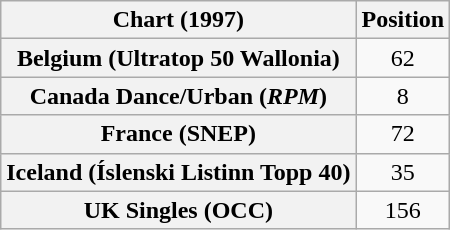<table class="wikitable sortable plainrowheaders" style="text-align:center">
<tr>
<th scope="col">Chart (1997)</th>
<th scope="col">Position</th>
</tr>
<tr>
<th scope="row">Belgium (Ultratop 50 Wallonia)</th>
<td>62</td>
</tr>
<tr>
<th scope="row">Canada Dance/Urban (<em>RPM</em>)</th>
<td>8</td>
</tr>
<tr>
<th scope="row">France (SNEP)</th>
<td>72</td>
</tr>
<tr>
<th scope="row">Iceland (Íslenski Listinn Topp 40)</th>
<td>35</td>
</tr>
<tr>
<th scope="row">UK Singles (OCC)</th>
<td>156</td>
</tr>
</table>
